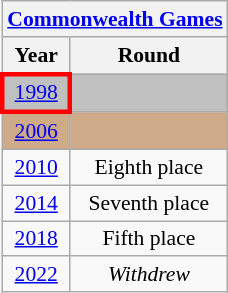<table class="wikitable" style="text-align: center; font-size: 90%;">
<tr>
<th colspan="8"><a href='#'>Commonwealth Games</a></th>
</tr>
<tr>
<th>Year</th>
<th>Round</th>
</tr>
<tr bgcolor=silver>
<td style="border: 3px solid red"> <a href='#'>1998</a></td>
<td></td>
</tr>
<tr bgcolor=#CFAA88>
<td> <a href='#'>2006</a></td>
<td></td>
</tr>
<tr>
<td> <a href='#'>2010</a></td>
<td>Eighth place</td>
</tr>
<tr>
<td> <a href='#'>2014</a></td>
<td>Seventh place</td>
</tr>
<tr>
<td> <a href='#'>2018</a></td>
<td>Fifth place</td>
</tr>
<tr>
<td> <a href='#'>2022</a></td>
<td><em>Withdrew</em></td>
</tr>
</table>
